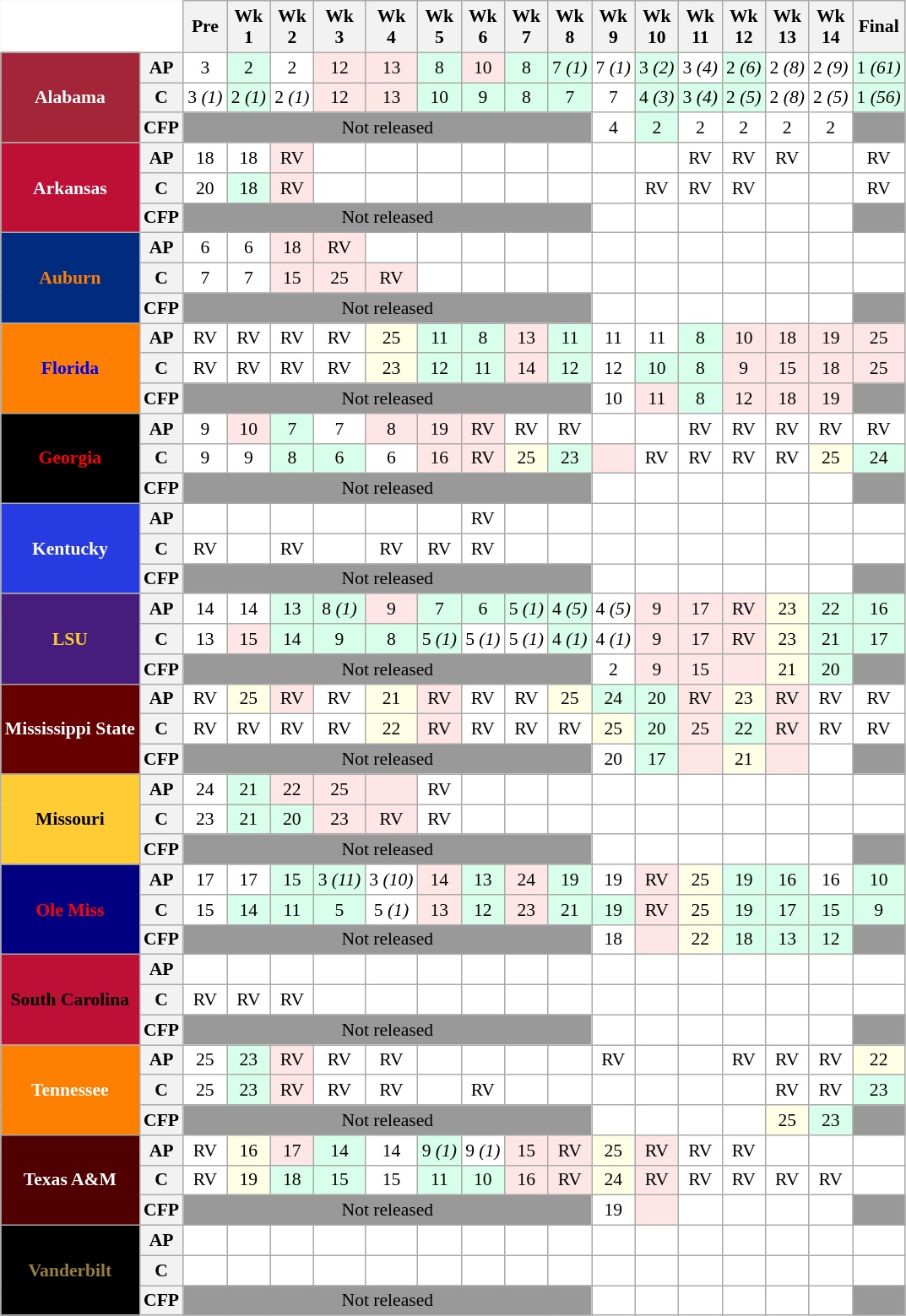<table class="wikitable" style="white-space:nowrap;font-size:90%;">
<tr>
<th colspan=2 style="background:white; border-top-style:hidden; border-left-style:hidden;"> </th>
<th>Pre</th>
<th>Wk<br>1</th>
<th>Wk<br>2</th>
<th>Wk<br>3</th>
<th>Wk<br>4</th>
<th>Wk<br>5</th>
<th>Wk<br>6</th>
<th>Wk<br>7</th>
<th>Wk<br>8</th>
<th>Wk<br>9</th>
<th>Wk<br>10</th>
<th>Wk<br>11</th>
<th>Wk<br>12</th>
<th>Wk<br>13</th>
<th>Wk<br>14</th>
<th>Final</th>
</tr>
<tr style="text-align:center;">
<th rowspan="3" style="background:#a32638; color:#fff;">Alabama</th>
<th>AP</th>
<td style="background:#FFF;">3</td>
<td style="background:#D8FFEB;">2</td>
<td style="background:#FFF;">2</td>
<td style="background:#FFE6E6;">12</td>
<td style="background:#FFE6E6;">13</td>
<td style="background:#D8FFEB;">8</td>
<td style="background:#FFE6E6;">10</td>
<td style="background:#D8FFEB;">8</td>
<td style="background:#D8FFEB;">7 <em>(1)</em></td>
<td style="background:#FFF;">7 <em>(1)</em></td>
<td style="background:#D8FFEB;">3 <em>(2)</em></td>
<td style="background:#FFF;">3 <em>(4)</em></td>
<td style="background:#D8FFEB;">2 <em>(6)</em></td>
<td style="background:#FFF;">2 <em>(8)</em></td>
<td style="background:#FFF;">2 <em>(9)</em></td>
<td style="background:#D8FFEB;">1 <em>(61)</em></td>
</tr>
<tr style="text-align:center;">
<th>C</th>
<td style="background:#FFF;">3 <em>(1)</em></td>
<td style="background:#D8FFEB;">2 <em>(1)</em></td>
<td style="background:#FFF;">2 <em>(1)</em></td>
<td style="background:#FFE6E6;">12</td>
<td style="background:#FFE6E6;">13</td>
<td style="background:#D8FFEB;">10</td>
<td style="background:#D8FFEB;">9</td>
<td style="background:#D8FFEB;">8</td>
<td style="background:#D8FFEB;">7</td>
<td style="background:#FFF;">7</td>
<td style="background:#D8FFEB;">4 <em>(3)</em></td>
<td style="background:#D8FFEB;">3 <em>(4)</em></td>
<td style="background:#D8FFEB;">2 <em>(5)</em></td>
<td style="background:#FFF;">2 <em>(8)</em></td>
<td style="background:#FFF;">2 <em>(5)</em></td>
<td style="background:#D8FFEB;">1 <em>(56)</em></td>
</tr>
<tr style="text-align:center;">
<th>CFP</th>
<td colspan="9" style="background:#999;">Not released</td>
<td style="background:#FFF;">4</td>
<td style="background:#D8FFEB;">2</td>
<td style="background:#FFF;">2</td>
<td style="background:#FFF;">2</td>
<td style="background:#FFF;">2</td>
<td style="background:#FFF;">2</td>
<td style="background:#999;"></td>
</tr>
<tr style="text-align:center;">
<th rowspan="3" style="background:#be0f34; color:#fff;">Arkansas</th>
<th>AP</th>
<td style="background:#FFF;">18</td>
<td style="background:#FFF;">18</td>
<td style="background:#FFE6E6;">RV</td>
<td style="background:#FFF;"></td>
<td style="background:#FFF;"></td>
<td style="background:#FFF;"></td>
<td style="background:#FFF;"></td>
<td style="background:#FFF;"></td>
<td style="background:#FFF;"></td>
<td style="background:#FFF;"></td>
<td style="background:#FFF;"></td>
<td style="background:#FFF;">RV</td>
<td style="background:#FFF;">RV</td>
<td style="background:#FFF;">RV</td>
<td style="background:#FFF;"></td>
<td style="background:#FFF;">RV</td>
</tr>
<tr style="text-align:center;">
<th>C</th>
<td style="background:#FFF;">20</td>
<td style="background:#D8FFEB;">18</td>
<td style="background:#FFE6E6;">RV</td>
<td style="background:#FFF;"></td>
<td style="background:#FFF;"></td>
<td style="background:#FFF;"></td>
<td style="background:#FFF;"></td>
<td style="background:#FFF;"></td>
<td style="background:#FFF;"></td>
<td style="background:#FFF;"></td>
<td style="background:#FFF;">RV</td>
<td style="background:#FFF;">RV</td>
<td style="background:#FFF;">RV</td>
<td style="background:#FFF;"></td>
<td style="background:#FFF;"></td>
<td style="background:#FFF;">RV</td>
</tr>
<tr style="text-align:center;">
<th>CFP</th>
<td colspan="9" style="background:#999;">Not released</td>
<td style="background:#FFF;"></td>
<td style="background:#FFF;"></td>
<td style="background:#FFF;"></td>
<td style="background:#FFF;"></td>
<td style="background:#FFF;"></td>
<td style="background:#FFF;"></td>
<td style="background:#999;"></td>
</tr>
<tr style="text-align:center;">
<th rowspan=3 style="background:#002B7F; color:#FF7F00;">Auburn</th>
<th>AP</th>
<td style="background:#FFF;">6</td>
<td style="background:#FFF;">6</td>
<td style="background:#FFE6E6;">18</td>
<td style="background:#FFE6E6;">RV</td>
<td style="background:#FFF;"></td>
<td style="background:#FFF;"></td>
<td style="background:#FFF;"></td>
<td style="background:#FFF;"></td>
<td style="background:#FFF;"></td>
<td style="background:#FFF;"></td>
<td style="background:#FFF;"></td>
<td style="background:#FFF;"></td>
<td style="background:#FFF;"></td>
<td style="background:#FFF;"></td>
<td style="background:#FFF;"></td>
<td style="background:#FFF;"></td>
</tr>
<tr style="text-align:center;">
<th>C</th>
<td style="background:#FFF;">7</td>
<td style="background:#FFF;">7</td>
<td style="background:#FFE6E6;">15</td>
<td style="background:#FFE6E6;">25</td>
<td style="background:#FFE6E6;">RV</td>
<td style="background:#FFF;"></td>
<td style="background:#FFF;"></td>
<td style="background:#FFF;"></td>
<td style="background:#FFF;"></td>
<td style="background:#FFF;"></td>
<td style="background:#FFF;"></td>
<td style="background:#FFF;"></td>
<td style="background:#FFF;"></td>
<td style="background:#FFF;"></td>
<td style="background:#FFF;"></td>
<td style="background:#FFF;"></td>
</tr>
<tr style="text-align:center;">
<th>CFP</th>
<td colspan="9" style="background:#999;">Not released</td>
<td style="background:#FFF;"></td>
<td style="background:#FFF;"></td>
<td style="background:#FFF;"></td>
<td style="background:#FFF;"></td>
<td style="background:#FFF;"></td>
<td style="background:#FFF;"></td>
<td style="background:#999;"></td>
</tr>
<tr style="text-align:center;">
<th rowspan=3 style="background:#FF7F00; color:blue;">Florida</th>
<th>AP</th>
<td style="background:#FFF;">RV</td>
<td style="background:#FFF;">RV</td>
<td style="background:#FFF;">RV</td>
<td style="background:#FFF;">RV</td>
<td style="background:#FFFFE6;">25</td>
<td style="background:#D8FFEB;">11</td>
<td style="background:#D8FFEB;">8</td>
<td style="background:#FFE6E6;">13</td>
<td style="background:#D8FFEB;">11</td>
<td style="background:#FFF;">11</td>
<td style="background:#FFF;">11</td>
<td style="background:#D8FFEB;">8</td>
<td style="background:#FFE6E6;">10</td>
<td style="background:#FFE6E6;">18</td>
<td style="background:#FFE6E6;">19</td>
<td style="background:#FFE6E6;">25</td>
</tr>
<tr style="text-align:center;">
<th>C</th>
<td style="background:#FFF;">RV</td>
<td style="background:#FFF;">RV</td>
<td style="background:#FFF;">RV</td>
<td style="background:#FFF;">RV</td>
<td style="background:#FFFFE6;">23</td>
<td style="background:#D8FFEB;">12</td>
<td style="background:#D8FFEB;">11</td>
<td style="background:#FFE6E6;">14</td>
<td style="background:#D8FFEB;">12</td>
<td style="background:#FFF;">12</td>
<td style="background:#D8FFEB;">10</td>
<td style="background:#D8FFEB;">8</td>
<td style="background:#FFE6E6;">9</td>
<td style="background:#FFE6E6;">15</td>
<td style="background:#FFE6E6;">18</td>
<td style="background:#FFE6E6;">25</td>
</tr>
<tr style="text-align:center;">
<th>CFP</th>
<td colspan="9" style="background:#999;">Not released</td>
<td style="background:#FFF;">10</td>
<td style="background:#FFE6E6;">11</td>
<td style="background:#D8FFEB;">8</td>
<td style="background:#FFE6E6;">12</td>
<td style="background:#FFE6E6;">18</td>
<td style="background:#FFE6E6;">19</td>
<td style="background:#999"></td>
</tr>
<tr style="text-align:center;">
<th rowspan=3 style="background:black; color:red;">Georgia</th>
<th>AP</th>
<td style="background:#FFF;">9</td>
<td style="background:#FFE6E6;">10</td>
<td style="background:#D8FFEB;">7</td>
<td style="background:#FFF;">7</td>
<td style="background:#FFE6E6;">8</td>
<td style="background:#FFE6E6;">19</td>
<td style="background:#FFE6E6;">RV</td>
<td style="background:#FFF;">RV</td>
<td style="background:#FFF;">RV</td>
<td style="background:#FFF;"></td>
<td style="background:#FFF;"></td>
<td style="background:#FFF;">RV</td>
<td style="background:#FFF;">RV</td>
<td style="background:#FFF;">RV</td>
<td style="background:#FFF;">RV</td>
<td style="background:#FFF;">RV</td>
</tr>
<tr style="text-align:center;">
<th>C</th>
<td style="background:#FFF;">9</td>
<td style="background:#FFF;">9</td>
<td style="background:#D8FFEB;">8</td>
<td style="background:#D8FFEB;">6</td>
<td style="background:#FFF;">6</td>
<td style="background:#FFE6E6;">16</td>
<td style="background:#FFE6E6;">RV</td>
<td style="background:#FFFFE6;">25</td>
<td style="background:#D8FFEB;">23</td>
<td style="background:#FFE6E6;"></td>
<td style="background:#FFF;">RV</td>
<td style="background:#FFF;">RV</td>
<td style="background:#FFF;">RV</td>
<td style="background:#FFF;">RV</td>
<td style="background:#FFFFE6;">25</td>
<td style="background:#D8FFEB;">24</td>
</tr>
<tr style="text-align:center;">
<th>CFP</th>
<td colspan="9" style="background:#999;">Not released</td>
<td style="background:#FFF;"></td>
<td style="background:#FFF;"></td>
<td style="background:#FFF;"></td>
<td style="background:#FFF;"></td>
<td style="background:#FFF;"></td>
<td style="background:#FFF;"></td>
<td style="background:#999;"></td>
</tr>
<tr style="text-align:center;">
<th rowspan="3" style="background:#273be2; color:#fff;">Kentucky</th>
<th>AP</th>
<td style="background:#FFF;"></td>
<td style="background:#FFF;"></td>
<td style="background:#FFF;"></td>
<td style="background:#FFF;"></td>
<td style="background:#FFF;"></td>
<td style="background:#FFF;"></td>
<td style="background:#FFF;">RV</td>
<td style="background:#FFF;"></td>
<td style="background:#FFF;"></td>
<td style="background:#FFF;"></td>
<td style="background:#FFF;"></td>
<td style="background:#FFF;"></td>
<td style="background:#FFF;"></td>
<td style="background:#FFF;"></td>
<td style="background:#FFF;"></td>
<td style="background:#FFF;"></td>
</tr>
<tr style="text-align:center;">
<th>C</th>
<td style="background:#FFF;">RV</td>
<td style="background:#FFF;"></td>
<td style="background:#FFF;">RV</td>
<td style="background:#FFF;"></td>
<td style="background:#FFF;">RV</td>
<td style="background:#FFF;">RV</td>
<td style="background:#FFF;">RV</td>
<td style="background:#FFF;"></td>
<td style="background:#FFF;"></td>
<td style="background:#FFF;"></td>
<td style="background:#FFF;"></td>
<td style="background:#FFF;"></td>
<td style="background:#FFF;"></td>
<td style="background:#FFF;"></td>
<td style="background:#FFF;"></td>
<td style="background:#FFF;"></td>
</tr>
<tr style="text-align:center;">
<th>CFP</th>
<td colspan="9" style="background:#999;">Not released</td>
<td style="background:#FFF;"></td>
<td style="background:#FFF;"></td>
<td style="background:#FFF;"></td>
<td style="background:#FFF;"></td>
<td style="background:#FFF;"></td>
<td style="background:#FFF;"></td>
<td style="background:#999;"></td>
</tr>
<tr style="text-align:center;">
<th rowspan=3 style="background:#461D7C; color:#FDD023;">LSU</th>
<th>AP</th>
<td style="background:#FFF;">14</td>
<td style="background:#FFF;">14</td>
<td style="background:#D8FFEB;">13</td>
<td style="background:#D8FFEB;">8 <em>(1)</em></td>
<td style="background:#FFE6E6;">9</td>
<td style="background:#D8FFEB;">7</td>
<td style="background:#D8FFEB;">6</td>
<td style="background:#D8FFEB;">5 <em>(1)</em></td>
<td style="background:#D8FFEB;">4 <em>(5)</em></td>
<td style="background:#FFF;">4 <em>(5)</em></td>
<td style="background:#FFE6E6;">9</td>
<td style="background:#FFE6E6;">17</td>
<td style="background:#FFE6E6;">RV</td>
<td style="background:#FFFFE6;">23</td>
<td style="background:#D8FFEB;">22</td>
<td style="background:#D8FFEB;">16</td>
</tr>
<tr style="text-align:center;">
<th>C</th>
<td style="background:#FFF;">13</td>
<td style="background:#FFE6E6;">15</td>
<td style="background:#D8FFEB;">14</td>
<td style="background:#D8FFEB;">9</td>
<td style="background:#D8FFEB;">8</td>
<td style="background:#D8FFEB;">5 <em>(1)</em></td>
<td style="background:#FFF;">5 <em>(1)</em></td>
<td style="background:#FFF;">5 <em>(1)</em></td>
<td style="background:#D8FFEB;">4 <em>(1)</em></td>
<td style="background:#FFF;">4 <em>(1)</em></td>
<td style="background:#FFE6E6;">9</td>
<td style="background:#FFE6E6;">17</td>
<td style="background:#FFE6E6;">RV</td>
<td style="background:#FFFFE6;">23</td>
<td style="background:#D8FFEB;">21</td>
<td style="background:#D8FFEB;">17</td>
</tr>
<tr style="text-align:center;">
<th>CFP</th>
<td colspan="9" style="background:#999;">Not released</td>
<td style="background:#FFF;">2</td>
<td style="background:#FFE6E6;">9</td>
<td style="background:#FFE6E6;">15</td>
<td style="background:#FFE6E6;"></td>
<td style="background:#FFFFE6;">21</td>
<td style="background:#D8FFEB;">20</td>
<td style="background:#999;"></td>
</tr>
<tr style="text-align:center;">
<th rowspan="3" style="background:#600; color:#fff;">Mississippi State</th>
<th>AP</th>
<td style="background:#FFF;">RV</td>
<td style="background:#FFFFE6;">25</td>
<td style="background:#FFE6E6;">RV</td>
<td style="background:#FFF;">RV</td>
<td style="background:#FFFFE6;">21</td>
<td style="background:#FFE6E6;">RV</td>
<td style="background:#FFF;">RV</td>
<td style="background:#FFF;">RV</td>
<td style="background:#FFFFE6;">25</td>
<td style="background:#D8FFEB;">24</td>
<td style="background:#D8FFEB;">20</td>
<td style="background:#FFE6E6;">RV</td>
<td style="background:#FFFFE6;">23</td>
<td style="background:#FFE6E6;">RV</td>
<td style="background:#FFF;">RV</td>
<td style="background:#FFF;">RV</td>
</tr>
<tr style="text-align:center;">
<th>C</th>
<td style="background:#FFF;">RV</td>
<td style="background:#FFF;">RV</td>
<td style="background:#FFF;">RV</td>
<td style="background:#FFF;">RV</td>
<td style="background:#FFFFE6;">22</td>
<td style="background:#FFE6E6;">RV</td>
<td style="background:#FFF;">RV</td>
<td style="background:#FFF;">RV</td>
<td style="background:#FFF;">RV</td>
<td style="background:#FFFFE6;">25</td>
<td style="background:#D8FFEB;">20</td>
<td style="background:#FFE6E6;">25</td>
<td style="background:#D8FFEB;">22</td>
<td style="background:#FFE6E6;">RV</td>
<td style="background:#FFF;">RV</td>
<td style="background:#FFF;">RV</td>
</tr>
<tr style="text-align:center;">
<th>CFP</th>
<td colspan="9" style="background:#999;">Not released</td>
<td style="background:#FFF;">20</td>
<td style="background:#D8FFEB;">17</td>
<td style="background:#FFE6E6;"></td>
<td style="background:#FFFFE6;">21</td>
<td style="background:#FFE6E6;"></td>
<td style="background:#FFF;"></td>
<td style="background:#999;"></td>
</tr>
<tr style="text-align:center;">
<th rowspan="3" style="background:#fc3; color:#000;">Missouri</th>
<th>AP</th>
<td style="background:#FFF;">24</td>
<td style="background:#D8FFEB;">21</td>
<td style="background:#FFE6E6;">22</td>
<td style="background:#FFE6E6;">25</td>
<td style="background:#FFE6E6;"></td>
<td style="background:#FFF;">RV</td>
<td style="background:#FFF;"></td>
<td style="background:#FFF;"></td>
<td style="background:#FFF;"></td>
<td style="background:#FFF;"></td>
<td style="background:#FFF;"></td>
<td style="background:#FFF;"></td>
<td style="background:#FFF;"></td>
<td style="background:#FFF;"></td>
<td style="background:#FFF;"></td>
<td style="background:#FFF;"></td>
</tr>
<tr style="text-align:center;">
<th>C</th>
<td style="background:#FFF;">23</td>
<td style="background:#D8FFEB;">21</td>
<td style="background:#D8FFEB;">20</td>
<td style="background:#FFE6E6;">23</td>
<td style="background:#FFE6E6;">RV</td>
<td style="background:#FFF;">RV</td>
<td style="background:#FFF;"></td>
<td style="background:#FFF;"></td>
<td style="background:#FFF;"></td>
<td style="background:#FFF;"></td>
<td style="background:#FFF;"></td>
<td style="background:#FFF;"></td>
<td style="background:#FFF;"></td>
<td style="background:#FFF;"></td>
<td style="background:#FFF;"></td>
<td style="background:#FFF;"></td>
</tr>
<tr style="text-align:center;">
<th>CFP</th>
<td colspan="9" style="background:#999;">Not released</td>
<td style="background:#FFF;"></td>
<td style="background:#FFF;"></td>
<td style="background:#FFF;"></td>
<td style="background:#FFF;"></td>
<td style="background:#FFF;"></td>
<td style="background:#FFF;"></td>
<td style="background:#999;"></td>
</tr>
<tr style="text-align:center;">
<th rowspan=3 style="background:navy; color:red;">Ole Miss</th>
<th>AP</th>
<td style="background:#FFF;">17</td>
<td style="background:#FFF;">17</td>
<td style="background:#D8FFEB;">15</td>
<td style="background:#D8FFEB;">3 <em>(11)</em></td>
<td style="background:#FFF;">3 <em>(10)</em></td>
<td style="background:#FFE6E6;">14</td>
<td style="background:#D8FFEB;">13</td>
<td style="background:#FFE6E6;">24</td>
<td style="background:#D8FFEB;">19</td>
<td style="background:#FFF;">19</td>
<td style="background:#FFE6E6;">RV</td>
<td style="background:#FFFFE6;">25</td>
<td style="background:#D8FFEB;">19</td>
<td style="background:#D8FFEB;">16</td>
<td style="background:#FFF;">16</td>
<td style="background:#D8FFEB;">10</td>
</tr>
<tr style="text-align:center;">
<th>C</th>
<td style="background:#FFF;">15</td>
<td style="background:#D8FFEB;">14</td>
<td style="background:#D8FFEB;">11</td>
<td style="background:#D8FFEB;">5</td>
<td style="background:#FFF;">5 <em>(1)</em></td>
<td style="background:#FFE6E6;">13</td>
<td style="background:#D8FFEB;">12</td>
<td style="background:#FFE6E6;">23</td>
<td style="background:#D8FFEB;">21</td>
<td style="background:#D8FFEB;">19</td>
<td style="background:#FFE6E6;">RV</td>
<td style="background:#FFFFE6;">25</td>
<td style="background:#D8FFEB;">19</td>
<td style="background:#D8FFEB;">17</td>
<td style="background:#D8FFEB;">15</td>
<td style="background:#D8FFEB;">9</td>
</tr>
<tr style="text-align:center;">
<th>CFP</th>
<td colspan="9" style="background:#999;">Not released</td>
<td style="background:#FFF;">18</td>
<td style="background:#FFE6E6;"></td>
<td style="background:#FFFFE6;">22</td>
<td style="background:#D8FFEB;">18</td>
<td style="background:#D8FFEB;">13</td>
<td style="background:#D8FFEB;">12</td>
<td style="background:#999;"></td>
</tr>
<tr style="text-align:center;">
<th rowspan="3" style="background:#be0f34; color:#000;">South Carolina</th>
<th>AP</th>
<td style="background:#FFF;"></td>
<td style="background:#FFF;"></td>
<td style="background:#FFF;"></td>
<td style="background:#FFF;"></td>
<td style="background:#FFF;"></td>
<td style="background:#FFF;"></td>
<td style="background:#FFF;"></td>
<td style="background:#FFF;"></td>
<td style="background:#FFF;"></td>
<td style="background:#FFF;"></td>
<td style="background:#FFF;"></td>
<td style="background:#FFF;"></td>
<td style="background:#FFF;"></td>
<td style="background:#FFF;"></td>
<td style="background:#FFF;"></td>
<td style="background:#FFF;"></td>
</tr>
<tr style="text-align:center;">
<th>C</th>
<td style="background:#FFF;">RV</td>
<td style="background:#FFF;">RV</td>
<td style="background:#FFF;">RV</td>
<td style="background:#FFF;"></td>
<td style="background:#FFF;"></td>
<td style="background:#FFF;"></td>
<td style="background:#FFF;"></td>
<td style="background:#FFF;"></td>
<td style="background:#FFF;"></td>
<td style="background:#FFF;"></td>
<td style="background:#FFF;"></td>
<td style="background:#FFF;"></td>
<td style="background:#FFF;"></td>
<td style="background:#FFF;"></td>
<td style="background:#FFF;"></td>
<td style="background:#FFF;"></td>
</tr>
<tr style="text-align:center;">
<th>CFP</th>
<td colspan="9" style="background:#999;">Not released</td>
<td style="background:#FFF;"></td>
<td style="background:#FFF;"></td>
<td style="background:#FFF;"></td>
<td style="background:#FFF;"></td>
<td style="background:#FFF;"></td>
<td style="background:#FFF;"></td>
<td style="background:#999;"></td>
</tr>
<tr style="text-align:center;">
<th rowspan="3" style="background:#ff7f00; color:#fff;">Tennessee</th>
<th>AP</th>
<td style="background:#FFF;">25</td>
<td style="background:#D8FFEB;">23</td>
<td style="background:#FFE6E6;">RV</td>
<td style="background:#FFF;">RV</td>
<td style="background:#FFF;">RV</td>
<td style="background:#FFF;"></td>
<td style="background:#FFF;"></td>
<td style="background:#FFF;"></td>
<td style="background:#FFF;"></td>
<td style="background:#FFF;">RV</td>
<td style="background:#FFF;"></td>
<td style="background:#FFF;"></td>
<td style="background:#FFF;">RV</td>
<td style="background:#FFF;">RV</td>
<td style="background:#FFF;">RV</td>
<td style="background:#FFFFE6;">22</td>
</tr>
<tr style="text-align:center;">
<th>C</th>
<td style="background:#FFF;">25</td>
<td style="background:#D8FFEB;">23</td>
<td style="background:#FFE6E6;">RV</td>
<td style="background:#FFF;">RV</td>
<td style="background:#FFF;">RV</td>
<td style="background:#FFF;"></td>
<td style="background:#FFF;">RV</td>
<td style="background:#FFF;"></td>
<td style="background:#FFF;"></td>
<td style="background:#FFF;"></td>
<td style="background:#FFF;"></td>
<td style="background:#FFF;"></td>
<td style="background:#FFF;"></td>
<td style="background:#FFF;">RV</td>
<td style="background:#FFF;">RV</td>
<td style="background:#D8FFEB;">23</td>
</tr>
<tr style="text-align:center;">
<th>CFP</th>
<td colspan="9" style="background:#999;">Not released</td>
<td style="background:#FFF;"></td>
<td style="background:#FFF;"></td>
<td style="background:#FFF;"></td>
<td style="background:#FFF;"></td>
<td style="background:#FFFFE6;">25</td>
<td style="background:#D8FFEB;">23</td>
<td style="background:#999;"></td>
</tr>
<tr style="text-align:center;">
<th rowspan="3" style="background:#500000; color:#fff;">Texas A&M</th>
<th>AP</th>
<td style="background:#FFF;">RV</td>
<td style="background:#FFFFE6;">16</td>
<td style="background:#FFE6E6;">17</td>
<td style="background:#D8FFEB;">14</td>
<td style="background:#FFF;">14</td>
<td style="background:#D8FFEB;">9 <em>(1)</em></td>
<td style="background:#FFF;">9 <em>(1)</em></td>
<td style="background:#FFE6E6;">15</td>
<td style="background:#FFE6E6;">RV</td>
<td style="background:#FFFFE6;">25</td>
<td style="background:#FFE6E6;">RV</td>
<td style="background:#FFF;">RV</td>
<td style="background:#FFF;">RV</td>
<td style="background:#FFF;"></td>
<td style="background:#FFF;"></td>
<td style="background:#FFF;"></td>
</tr>
<tr style="text-align:center;">
<th>C</th>
<td style="background:#FFF;">RV</td>
<td style="background:#FFFFE6;">19</td>
<td style="background:#D8FFEB;">18</td>
<td style="background:#D8FFEB;">15</td>
<td style="background:#FFF;">15</td>
<td style="background:#D8FFEB;">11</td>
<td style="background:#D8FFEB;">10</td>
<td style="background:#FFE6E6;">16</td>
<td style="background:#FFE6E6;">RV</td>
<td style="background:#FFFFE6;">24</td>
<td style="background:#FFE6E6;">RV</td>
<td style="background:#FFF;">RV</td>
<td style="background:#FFF;">RV</td>
<td style="background:#FFF;">RV</td>
<td style="background:#FFF;">RV</td>
<td style="background:#FFF;"></td>
</tr>
<tr style="text-align:center;">
<th>CFP</th>
<td colspan="9" style="background:#999;">Not released</td>
<td style="background:#FFF;">19</td>
<td style="background:#FFE6E6;"></td>
<td style="background:#FFF"></td>
<td style="background:#FFF;"></td>
<td style="background:#FFF;"></td>
<td style="background:#FFF;"></td>
<td style="background:#999;"></td>
</tr>
<tr style="text-align:center;">
<th rowspan=3 style="background:black; color:#997F3D;">Vanderbilt</th>
<th>AP</th>
<td style="background:#FFF;"></td>
<td style="background:#FFF;"></td>
<td style="background:#FFF;"></td>
<td style="background:#FFF;"></td>
<td style="background:#FFF;"></td>
<td style="background:#FFF;"></td>
<td style="background:#FFF;"></td>
<td style="background:#FFF;"></td>
<td style="background:#FFF;"></td>
<td style="background:#FFF;"></td>
<td style="background:#FFF;"></td>
<td style="background:#FFF;"></td>
<td style="background:#FFF;"></td>
<td style="background:#FFF;"></td>
<td style="background:#FFF;"></td>
<td style="background:#FFF;"></td>
</tr>
<tr style="text-align:center;">
<th>C</th>
<td style="background:#FFF;"></td>
<td style="background:#FFF;"></td>
<td style="background:#FFF;"></td>
<td style="background:#FFF;"></td>
<td style="background:#FFF;"></td>
<td style="background:#FFF;"></td>
<td style="background:#FFF;"></td>
<td style="background:#FFF;"></td>
<td style="background:#FFF;"></td>
<td style="background:#FFF;"></td>
<td style="background:#FFF;"></td>
<td style="background:#FFF;"></td>
<td style="background:#FFF;"></td>
<td style="background:#FFF;"></td>
<td style="background:#FFF;"></td>
<td style="background:#FFF;"></td>
</tr>
<tr style="text-align:center;">
<th>CFP</th>
<td colspan="9" style="background:#999;">Not released</td>
<td style="background:#FFF;"></td>
<td style="background:#FFF;"></td>
<td style="background:#FFF;"></td>
<td style="background:#FFF;"></td>
<td style="background:#FFF;"></td>
<td style="background:#FFF;"></td>
<td style="background:#999;"></td>
</tr>
</table>
